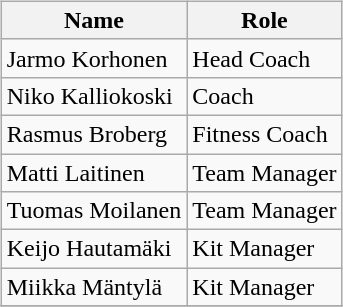<table>
<tr>
<td Valign="top"><br><table class="wikitable">
<tr>
<th>Name</th>
<th>Role</th>
</tr>
<tr>
<td> Jarmo Korhonen</td>
<td>Head Coach</td>
</tr>
<tr>
<td> Niko Kalliokoski</td>
<td>Coach</td>
</tr>
<tr>
<td> Rasmus Broberg</td>
<td>Fitness Coach</td>
</tr>
<tr>
<td> Matti Laitinen</td>
<td>Team Manager</td>
</tr>
<tr>
<td> Tuomas Moilanen</td>
<td>Team Manager</td>
</tr>
<tr>
<td> Keijo Hautamäki</td>
<td>Kit Manager</td>
</tr>
<tr>
<td> Miikka Mäntylä</td>
<td>Kit Manager</td>
</tr>
<tr>
</tr>
</table>
</td>
</tr>
</table>
